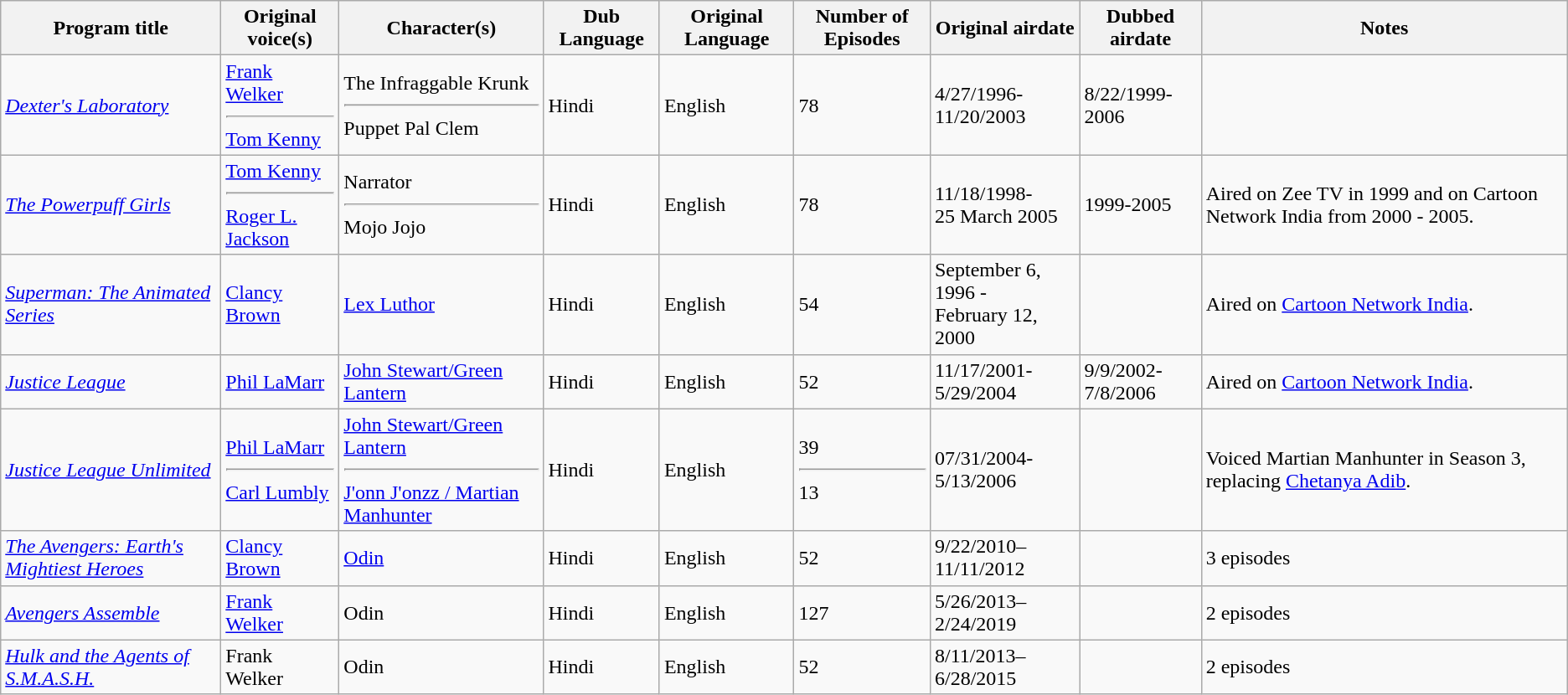<table class="wikitable sortable">
<tr>
<th>Program title</th>
<th>Original voice(s)</th>
<th>Character(s)</th>
<th>Dub Language</th>
<th>Original Language</th>
<th>Number of Episodes</th>
<th>Original airdate</th>
<th>Dubbed airdate</th>
<th>Notes</th>
</tr>
<tr>
<td><em><a href='#'>Dexter's Laboratory</a></em></td>
<td><a href='#'>Frank Welker</a> <hr> <a href='#'>Tom Kenny</a></td>
<td>The Infraggable Krunk <hr> Puppet Pal Clem</td>
<td>Hindi</td>
<td>English</td>
<td>78</td>
<td>4/27/1996-11/20/2003</td>
<td>8/22/1999-2006</td>
<td></td>
</tr>
<tr>
<td><em><a href='#'>The Powerpuff Girls</a></em></td>
<td><a href='#'>Tom Kenny</a> <hr> <a href='#'>Roger L. Jackson</a></td>
<td>Narrator <hr> Mojo Jojo</td>
<td>Hindi</td>
<td>English</td>
<td>78</td>
<td>11/18/1998-<br>25 March 2005</td>
<td>1999-2005</td>
<td>Aired on Zee TV in 1999 and on Cartoon Network India from 2000 - 2005.</td>
</tr>
<tr>
<td><em><a href='#'>Superman: The Animated Series</a></em></td>
<td><a href='#'>Clancy Brown</a></td>
<td><a href='#'>Lex Luthor</a></td>
<td>Hindi</td>
<td>English</td>
<td>54</td>
<td>September 6, 1996 - <br>February 12, 2000</td>
<td></td>
<td>Aired on <a href='#'>Cartoon Network India</a>.</td>
</tr>
<tr>
<td><em><a href='#'>Justice League</a></em></td>
<td><a href='#'>Phil LaMarr</a></td>
<td><a href='#'>John Stewart/Green Lantern</a></td>
<td>Hindi</td>
<td>English</td>
<td>52</td>
<td>11/17/2001-<br>5/29/2004</td>
<td>9/9/2002-<br>7/8/2006</td>
<td>Aired on <a href='#'>Cartoon Network India</a>.</td>
</tr>
<tr>
<td><em><a href='#'>Justice League Unlimited</a></em></td>
<td><a href='#'>Phil LaMarr</a><hr><a href='#'>Carl Lumbly</a></td>
<td><a href='#'>John Stewart/Green Lantern</a><hr><a href='#'>J'onn J'onzz / Martian Manhunter</a></td>
<td>Hindi</td>
<td>English</td>
<td>39<hr>13</td>
<td>07/31/2004-<br>5/13/2006</td>
<td></td>
<td>Voiced Martian Manhunter in Season 3, replacing <a href='#'>Chetanya Adib</a>.</td>
</tr>
<tr>
<td><em><a href='#'>The Avengers: Earth's Mightiest Heroes</a></em></td>
<td><a href='#'>Clancy Brown</a></td>
<td><a href='#'>Odin</a></td>
<td>Hindi</td>
<td>English</td>
<td>52</td>
<td>9/22/2010–<br>11/11/2012</td>
<td></td>
<td>3 episodes</td>
</tr>
<tr>
<td><em><a href='#'>Avengers Assemble</a></em></td>
<td><a href='#'>Frank Welker</a></td>
<td>Odin</td>
<td>Hindi</td>
<td>English</td>
<td>127</td>
<td>5/26/2013–<br>2/24/2019</td>
<td></td>
<td>2 episodes</td>
</tr>
<tr>
<td><em><a href='#'>Hulk and the Agents of S.M.A.S.H.</a></em></td>
<td>Frank Welker</td>
<td>Odin</td>
<td>Hindi</td>
<td>English</td>
<td>52</td>
<td>8/11/2013–<br>6/28/2015</td>
<td></td>
<td>2 episodes</td>
</tr>
</table>
